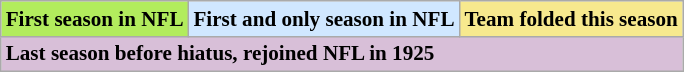<table class="wikitable">
<tr>
<td style="background-color:#b2ec5d;font-size: 88%;"><strong>First season in NFL</strong></td>
<td style="background-color:#D0E7FF;font-size: 88%;"><strong>First and only season in NFL</strong></td>
<td style="background-color:#f7e98e;font-size: 88%;"><strong>Team folded this season</strong></td>
</tr>
<tr>
<td colspan="3" style="background-color:#D8BFD8;font-size: 88%;"><strong>Last season before hiatus, rejoined NFL in 1925</strong></td>
</tr>
</table>
